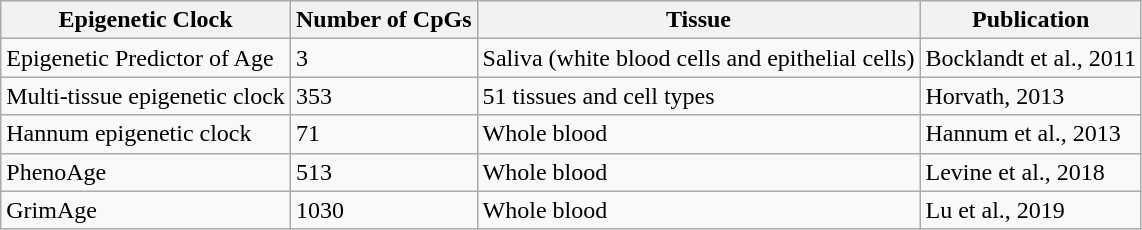<table class="wikitable">
<tr>
<th>Epigenetic Clock</th>
<th>Number of CpGs</th>
<th>Tissue</th>
<th>Publication</th>
</tr>
<tr>
<td>Epigenetic Predictor of Age</td>
<td>3</td>
<td>Saliva (white blood cells and epithelial cells)</td>
<td>Bocklandt et al., 2011</td>
</tr>
<tr>
<td>Multi-tissue epigenetic clock</td>
<td>353</td>
<td>51 tissues and cell types</td>
<td>Horvath, 2013</td>
</tr>
<tr>
<td>Hannum epigenetic clock</td>
<td>71</td>
<td>Whole blood</td>
<td>Hannum et al., 2013</td>
</tr>
<tr>
<td>PhenoAge</td>
<td>513</td>
<td>Whole blood</td>
<td>Levine et al., 2018</td>
</tr>
<tr>
<td>GrimAge</td>
<td>1030</td>
<td>Whole blood</td>
<td>Lu et al., 2019</td>
</tr>
</table>
